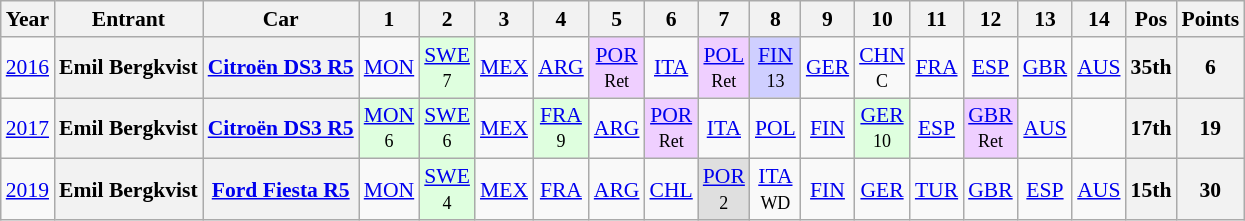<table class="wikitable" style="text-align:center; font-size:90%">
<tr>
<th>Year</th>
<th>Entrant</th>
<th>Car</th>
<th>1</th>
<th>2</th>
<th>3</th>
<th>4</th>
<th>5</th>
<th>6</th>
<th>7</th>
<th>8</th>
<th>9</th>
<th>10</th>
<th>11</th>
<th>12</th>
<th>13</th>
<th>14</th>
<th>Pos</th>
<th>Points</th>
</tr>
<tr>
<td><a href='#'>2016</a></td>
<th>Emil Bergkvist</th>
<th><a href='#'>Citroën DS3 R5</a></th>
<td><a href='#'>MON</a></td>
<td style="background:#DFFFDF;"><a href='#'>SWE</a><br><small>7</small></td>
<td><a href='#'>MEX</a></td>
<td><a href='#'>ARG</a></td>
<td style="background:#EFCFFF;"><a href='#'>POR</a><br><small>Ret</small></td>
<td><a href='#'>ITA</a></td>
<td style="background:#EFCFFF;"><a href='#'>POL</a><br><small>Ret</small></td>
<td style="background:#CFCFFF;"><a href='#'>FIN</a><br><small>13</small></td>
<td><a href='#'>GER</a></td>
<td><a href='#'>CHN</a><br><small>C</small></td>
<td><a href='#'>FRA</a></td>
<td><a href='#'>ESP</a></td>
<td><a href='#'>GBR</a></td>
<td><a href='#'>AUS</a></td>
<th>35th</th>
<th>6</th>
</tr>
<tr>
<td><a href='#'>2017</a></td>
<th>Emil Bergkvist</th>
<th><a href='#'>Citroën DS3 R5</a></th>
<td style="background:#DFFFDF;"><a href='#'>MON</a><br><small>6</small></td>
<td style="background:#DFFFDF;"><a href='#'>SWE</a><br><small>6</small></td>
<td><a href='#'>MEX</a></td>
<td style="background:#DFFFDF;"><a href='#'>FRA</a><br><small>9</small></td>
<td><a href='#'>ARG</a></td>
<td style="background:#EFCFFF;"><a href='#'>POR</a><br><small>Ret</small></td>
<td><a href='#'>ITA</a></td>
<td><a href='#'>POL</a></td>
<td><a href='#'>FIN</a></td>
<td style="background:#DFFFDF;"><a href='#'>GER</a><br><small>10</small></td>
<td><a href='#'>ESP</a></td>
<td style="background:#EFCFFF;"><a href='#'>GBR</a><br><small>Ret</small></td>
<td><a href='#'>AUS</a></td>
<td></td>
<th>17th</th>
<th>19</th>
</tr>
<tr>
<td><a href='#'>2019</a></td>
<th>Emil Bergkvist</th>
<th><a href='#'>Ford Fiesta R5</a></th>
<td><a href='#'>MON</a></td>
<td style="background:#DFFFDF;"><a href='#'>SWE</a><br><small>4</small></td>
<td><a href='#'>MEX</a></td>
<td><a href='#'>FRA</a></td>
<td><a href='#'>ARG</a></td>
<td><a href='#'>CHL</a></td>
<td style="background:#DFDFDF;"><a href='#'>POR</a><br><small>2</small></td>
<td><a href='#'>ITA</a><br><small>WD</small></td>
<td><a href='#'>FIN</a></td>
<td><a href='#'>GER</a></td>
<td><a href='#'>TUR</a></td>
<td><a href='#'>GBR</a></td>
<td><a href='#'>ESP</a></td>
<td><a href='#'>AUS</a><br></td>
<th>15th</th>
<th>30</th>
</tr>
</table>
